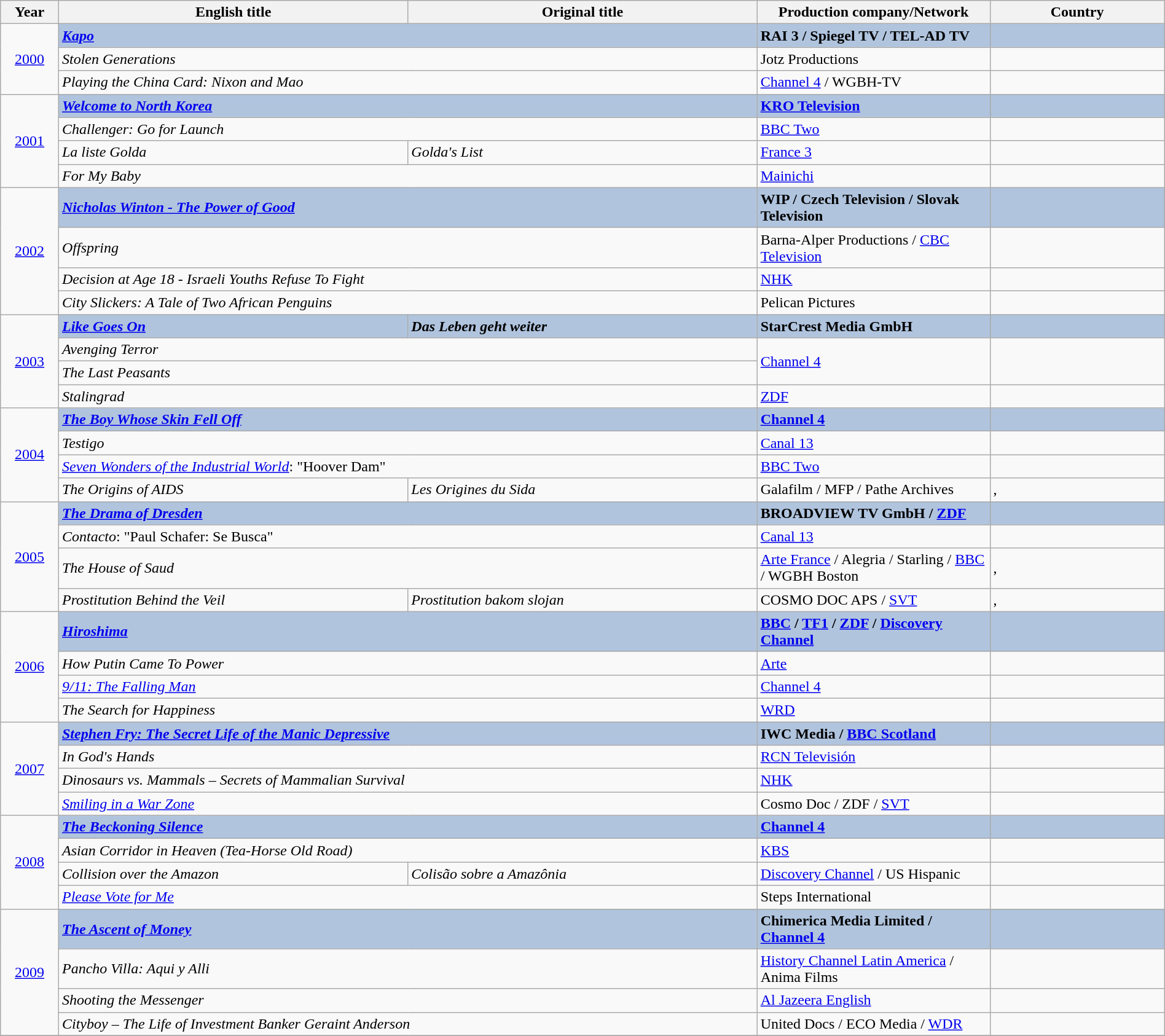<table class="wikitable" width="100%" border="1" cellpadding="5" cellspacing="0">
<tr>
<th width=5%>Year</th>
<th width=30%>English title</th>
<th width=30%>Original title</th>
<th width=20%><strong>Production company/Network</strong></th>
<th width=15%><strong>Country</strong></th>
</tr>
<tr>
<td rowspan="3" style="text-align:center;"><a href='#'>2000</a><br></td>
<td colspan="2" style="background:#B0C4DE;"><strong><em><a href='#'>Kapo</a></em></strong></td>
<td style="background:#B0C4DE;"><strong>RAI 3 / Spiegel TV / TEL-AD TV</strong></td>
<td style="background:#B0C4DE;"><strong></strong></td>
</tr>
<tr>
<td colspan="2"><em>Stolen Generations</em></td>
<td>Jotz Productions</td>
<td></td>
</tr>
<tr>
<td colspan="2"><em>Playing the China Card: Nixon and Mao</em></td>
<td><a href='#'>Channel 4</a> / WGBH-TV</td>
<td></td>
</tr>
<tr>
<td rowspan="4" style="text-align:center;"><a href='#'>2001</a><br></td>
<td colspan="2" style="background:#B0C4DE;"><strong><em><a href='#'>Welcome to North Korea</a></em></strong></td>
<td style="background:#B0C4DE;"><strong><a href='#'>KRO Television</a></strong></td>
<td style="background:#B0C4DE;"><strong></strong></td>
</tr>
<tr>
<td colspan="2"><em>Challenger: Go for Launch</em></td>
<td><a href='#'>BBC Two</a></td>
<td></td>
</tr>
<tr>
<td><em>La liste Golda</em></td>
<td><em>Golda's List</em></td>
<td><a href='#'>France 3</a></td>
<td></td>
</tr>
<tr>
<td colspan="2"><em>For My Baby</em></td>
<td><a href='#'>Mainichi</a></td>
<td></td>
</tr>
<tr>
<td rowspan="4" style="text-align:center;"><a href='#'>2002</a><br></td>
<td colspan="2" style="background:#B0C4DE;"><strong><em><a href='#'>Nicholas Winton - The Power of Good</a></em></strong></td>
<td style="background:#B0C4DE;"><strong>WIP / Czech Television / Slovak Television</strong></td>
<td style="background:#B0C4DE;"><strong></strong></td>
</tr>
<tr>
<td colspan="2"><em>Offspring</em></td>
<td>Barna-Alper Productions / <a href='#'>CBC Television</a></td>
<td></td>
</tr>
<tr>
<td colspan="2"><em>Decision at Age 18 - Israeli Youths Refuse To Fight</em></td>
<td><a href='#'>NHK</a></td>
<td></td>
</tr>
<tr>
<td colspan="2"><em>City Slickers: A Tale of Two African Penguins</em></td>
<td>Pelican Pictures</td>
<td></td>
</tr>
<tr>
<td rowspan="4" style="text-align:center;"><a href='#'>2003</a><br></td>
<td style="background:#B0C4DE;"><strong><em><a href='#'>Like Goes On</a></em></strong></td>
<td style="background:#B0C4DE;"><strong><em>Das Leben geht weiter</em></strong></td>
<td style="background:#B0C4DE;"><strong>StarCrest Media GmbH</strong></td>
<td style="background:#B0C4DE;"><strong></strong></td>
</tr>
<tr>
<td colspan="2"><em>Avenging Terror</em></td>
<td rowspan="2"><a href='#'>Channel 4</a></td>
<td rowspan="2"></td>
</tr>
<tr>
<td colspan="2"><em>The Last Peasants</em></td>
</tr>
<tr>
<td colspan="2"><em>Stalingrad</em></td>
<td><a href='#'>ZDF</a></td>
<td></td>
</tr>
<tr>
<td rowspan="4" style="text-align:center;"><a href='#'>2004</a><br></td>
<td colspan="2" style="background:#B0C4DE;"><strong><em><a href='#'>The Boy Whose Skin Fell Off</a></em></strong></td>
<td style="background:#B0C4DE;"><strong><a href='#'>Channel 4</a></strong></td>
<td style="background:#B0C4DE;"><strong></strong></td>
</tr>
<tr>
<td colspan="2"><em>Testigo</em></td>
<td><a href='#'>Canal 13</a></td>
<td></td>
</tr>
<tr>
<td colspan="2"><em><a href='#'>Seven Wonders of the Industrial World</a></em>: "Hoover Dam"</td>
<td><a href='#'>BBC Two</a></td>
<td></td>
</tr>
<tr>
<td><em>The Origins of AIDS</em></td>
<td><em>Les Origines du Sida</em></td>
<td>Galafilm / MFP / Pathe Archives</td>
<td>, </td>
</tr>
<tr>
<td rowspan="4" style="text-align:center;"><a href='#'>2005</a><br></td>
<td colspan="2" style="background:#B0C4DE;"><strong><em><a href='#'>The Drama of Dresden</a></em></strong></td>
<td style="background:#B0C4DE;"><strong>BROADVIEW TV GmbH / <a href='#'>ZDF</a></strong></td>
<td style="background:#B0C4DE;"><strong></strong></td>
</tr>
<tr>
<td colspan="2"><em>Contacto</em>: "Paul Schafer: Se Busca"</td>
<td><a href='#'>Canal 13</a></td>
<td></td>
</tr>
<tr>
<td colspan="2"><em>The House of Saud</em></td>
<td><a href='#'>Arte France</a> / Alegria / Starling / <a href='#'>BBC</a> / WGBH Boston</td>
<td>, </td>
</tr>
<tr>
<td><em>Prostitution Behind the Veil</em></td>
<td><em>Prostitution bakom slojan</em></td>
<td>COSMO DOC APS / <a href='#'>SVT</a></td>
<td>, </td>
</tr>
<tr>
<td rowspan="4" style="text-align:center;"><a href='#'>2006</a><br></td>
<td colspan="2" style="background:#B0C4DE;"><strong><em><a href='#'>Hiroshima</a></em></strong></td>
<td style="background:#B0C4DE;"><strong><a href='#'>BBC</a> / <a href='#'>TF1</a> / <a href='#'>ZDF</a> / <a href='#'>Discovery Channel</a></strong></td>
<td style="background:#B0C4DE;"><strong></strong></td>
</tr>
<tr>
<td colspan="2"><em>How Putin Came To Power</em></td>
<td><a href='#'>Arte</a></td>
<td></td>
</tr>
<tr>
<td colspan="2"><em><a href='#'>9/11: The Falling Man</a></em></td>
<td><a href='#'>Channel 4</a></td>
<td></td>
</tr>
<tr>
<td colspan="2"><em>The Search for Happiness</em></td>
<td><a href='#'>WRD</a></td>
<td></td>
</tr>
<tr>
<td rowspan="4" style="text-align:center;"><a href='#'>2007</a><br></td>
<td colspan="2" style="background:#B0C4DE;"><strong><em><a href='#'>Stephen Fry: The Secret Life of the Manic Depressive</a></em></strong></td>
<td style="background:#B0C4DE;"><strong>IWC Media / <a href='#'>BBC Scotland</a></strong></td>
<td style="background:#B0C4DE;"><strong></strong></td>
</tr>
<tr>
<td colspan="2"><em>In God's Hands</em></td>
<td><a href='#'>RCN Televisión</a></td>
<td></td>
</tr>
<tr>
<td colspan="2"><em>Dinosaurs vs. Mammals – Secrets of Mammalian Survival</em></td>
<td><a href='#'>NHK</a></td>
<td></td>
</tr>
<tr>
<td colspan="2"><em><a href='#'>Smiling in a War Zone</a></em></td>
<td>Cosmo Doc / ZDF / <a href='#'>SVT</a></td>
<td></td>
</tr>
<tr>
<td rowspan="4" style="text-align:center;"><a href='#'>2008</a><br></td>
<td colspan="2" style="background:#B0C4DE;"><strong><em><a href='#'>The Beckoning Silence</a></em></strong></td>
<td style="background:#B0C4DE;"><strong><a href='#'>Channel 4</a></strong></td>
<td style="background:#B0C4DE;"><strong></strong></td>
</tr>
<tr>
<td colspan="2"><em>Asian Corridor in Heaven (Tea-Horse Old Road)</em></td>
<td><a href='#'>KBS</a></td>
<td></td>
</tr>
<tr>
<td><em>Collision over the Amazon</em></td>
<td><em>Colisão sobre a Amazônia</em></td>
<td><a href='#'>Discovery Channel</a> / US Hispanic</td>
<td></td>
</tr>
<tr>
<td colspan="2"><em><a href='#'>Please Vote for Me</a></em></td>
<td>Steps International</td>
<td></td>
</tr>
<tr>
<td rowspan="4" style="text-align:center;"><a href='#'>2009</a><br></td>
<td colspan="2" style="background:#B0C4DE;"><strong><em><a href='#'>The Ascent of Money</a></em></strong></td>
<td style="background:#B0C4DE;"><strong>Chimerica Media Limited / <a href='#'>Channel 4</a></strong></td>
<td style="background:#B0C4DE;"><strong></strong></td>
</tr>
<tr>
<td colspan="2"><em>Pancho Villa: Aqui y Alli</em></td>
<td><a href='#'>History Channel Latin America</a> / Anima Films</td>
<td></td>
</tr>
<tr>
<td colspan="2"><em>Shooting the Messenger</em></td>
<td><a href='#'>Al Jazeera English</a></td>
<td></td>
</tr>
<tr>
<td colspan="2"><em>Cityboy – The Life of Investment Banker Geraint Anderson</em></td>
<td>United Docs / ECO Media / <a href='#'>WDR</a></td>
<td></td>
</tr>
<tr>
</tr>
</table>
